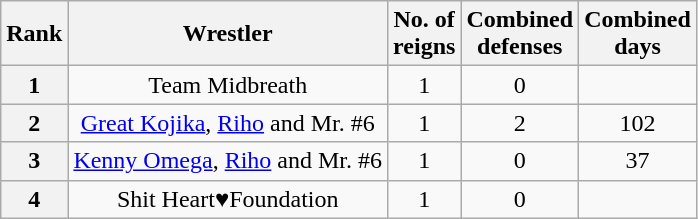<table class="wikitable sortable" style="text-align: center">
<tr>
<th>Rank</th>
<th>Wrestler</th>
<th>No. of<br>reigns</th>
<th>Combined<br>defenses</th>
<th>Combined<br>days</th>
</tr>
<tr>
<th>1</th>
<td>Team Midbreath<br></td>
<td>1</td>
<td>0</td>
<td></td>
</tr>
<tr>
<th>2</th>
<td><a href='#'>Great Kojika</a>, <a href='#'>Riho</a> and Mr. #6</td>
<td>1</td>
<td>2</td>
<td>102</td>
</tr>
<tr>
<th>3</th>
<td><a href='#'>Kenny Omega</a>, <a href='#'>Riho</a> and Mr. #6</td>
<td>1</td>
<td>0</td>
<td>37</td>
</tr>
<tr>
<th>4</th>
<td>Shit Heart♥Foundation<br></td>
<td>1</td>
<td>0</td>
<td></td>
</tr>
</table>
